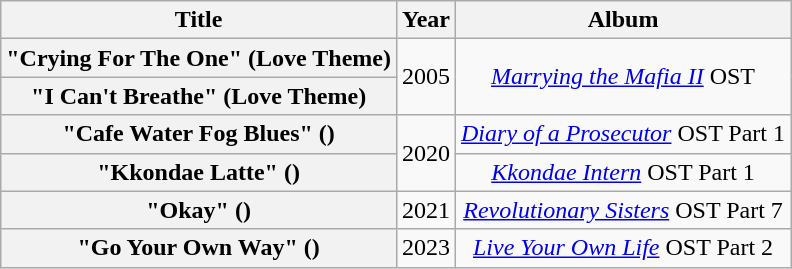<table class="wikitable plainrowheaders" style="text-align:center;" border="1">
<tr>
<th scope="col">Title</th>
<th scope="col">Year</th>
<th scope="col">Album</th>
</tr>
<tr>
<th scope="row">"Crying For The One" (Love Theme)</th>
<td rowspan="2">2005</td>
<td rowspan="2"><em><a href='#'>Marrying the Mafia II</a></em> OST</td>
</tr>
<tr>
<th scope="row">"I Can't Breathe" (Love Theme)</th>
</tr>
<tr>
<th scope="row">"Cafe Water Fog Blues" ()</th>
<td rowspan="2">2020</td>
<td><em><a href='#'>Diary of a Prosecutor</a></em> OST Part 1</td>
</tr>
<tr>
<th scope="row">"Kkondae Latte" ()</th>
<td><em><a href='#'>Kkondae Intern</a></em> OST Part 1</td>
</tr>
<tr>
<th scope="row">"Okay" ()</th>
<td>2021</td>
<td><em><a href='#'>Revolutionary Sisters</a></em> OST Part 7</td>
</tr>
<tr>
<th scope="row">"Go Your Own Way" ()</th>
<td>2023</td>
<td><em><a href='#'>Live Your Own Life</a></em> OST Part 2</td>
</tr>
</table>
